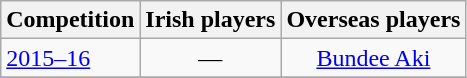<table class="wikitable sortable">
<tr>
<th>Competition</th>
<th>Irish players</th>
<th>Overseas players</th>
</tr>
<tr>
<td><a href='#'>2015–16</a></td>
<td align=center>—</td>
<td align=center> <a href='#'>Bundee Aki</a></td>
</tr>
<tr>
</tr>
</table>
